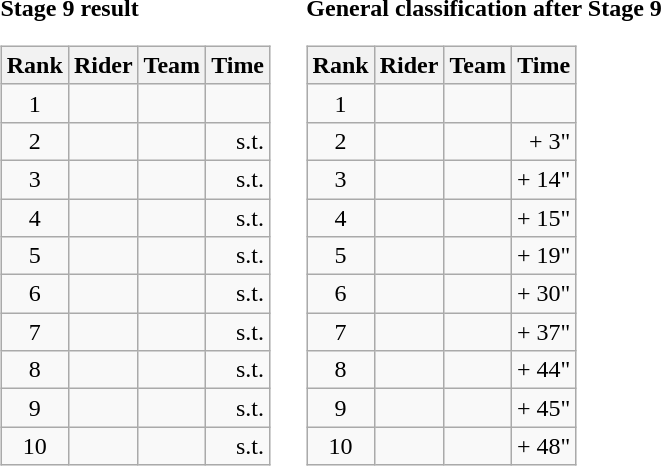<table>
<tr>
<td><strong>Stage 9 result</strong><br><table class="wikitable">
<tr>
<th scope="col">Rank</th>
<th scope="col">Rider</th>
<th scope="col">Team</th>
<th scope="col">Time</th>
</tr>
<tr>
<td style="text-align:center;">1</td>
<td></td>
<td></td>
<td style="text-align:right;"></td>
</tr>
<tr>
<td style="text-align:center;">2</td>
<td></td>
<td></td>
<td style="text-align:right;">s.t.</td>
</tr>
<tr>
<td style="text-align:center;">3</td>
<td></td>
<td></td>
<td style="text-align:right;">s.t.</td>
</tr>
<tr>
<td style="text-align:center;">4</td>
<td></td>
<td></td>
<td style="text-align:right;">s.t.</td>
</tr>
<tr>
<td style="text-align:center;">5</td>
<td></td>
<td></td>
<td style="text-align:right;">s.t.</td>
</tr>
<tr>
<td style="text-align:center;">6</td>
<td></td>
<td></td>
<td style="text-align:right;">s.t.</td>
</tr>
<tr>
<td style="text-align:center;">7</td>
<td></td>
<td></td>
<td style="text-align:right;">s.t.</td>
</tr>
<tr>
<td style="text-align:center;">8</td>
<td></td>
<td></td>
<td style="text-align:right;">s.t.</td>
</tr>
<tr>
<td style="text-align:center;">9</td>
<td></td>
<td></td>
<td style="text-align:right;">s.t.</td>
</tr>
<tr>
<td style="text-align:center;">10</td>
<td></td>
<td></td>
<td style="text-align:right;">s.t.</td>
</tr>
</table>
</td>
<td></td>
<td><strong>General classification after Stage 9</strong><br><table class="wikitable">
<tr>
<th scope="col">Rank</th>
<th scope="col">Rider</th>
<th scope="col">Team</th>
<th scope="col">Time</th>
</tr>
<tr>
<td style="text-align:center;">1</td>
<td></td>
<td></td>
<td style="text-align:right;"></td>
</tr>
<tr>
<td style="text-align:center;">2</td>
<td></td>
<td></td>
<td style="text-align:right;">+ 3"</td>
</tr>
<tr>
<td style="text-align:center;">3</td>
<td></td>
<td></td>
<td style="text-align:right;">+ 14"</td>
</tr>
<tr>
<td style="text-align:center;">4</td>
<td></td>
<td></td>
<td style="text-align:right;">+ 15"</td>
</tr>
<tr>
<td style="text-align:center;">5</td>
<td></td>
<td></td>
<td style="text-align:right;">+ 19"</td>
</tr>
<tr>
<td style="text-align:center;">6</td>
<td></td>
<td></td>
<td style="text-align:right;">+ 30"</td>
</tr>
<tr>
<td style="text-align:center;">7</td>
<td></td>
<td></td>
<td style="text-align:right;">+ 37"</td>
</tr>
<tr>
<td style="text-align:center;">8</td>
<td></td>
<td></td>
<td style="text-align:right;">+ 44"</td>
</tr>
<tr>
<td style="text-align:center;">9</td>
<td></td>
<td></td>
<td style="text-align:right;">+ 45"</td>
</tr>
<tr>
<td style="text-align:center;">10</td>
<td></td>
<td></td>
<td style="text-align:right;">+ 48"</td>
</tr>
</table>
</td>
</tr>
</table>
